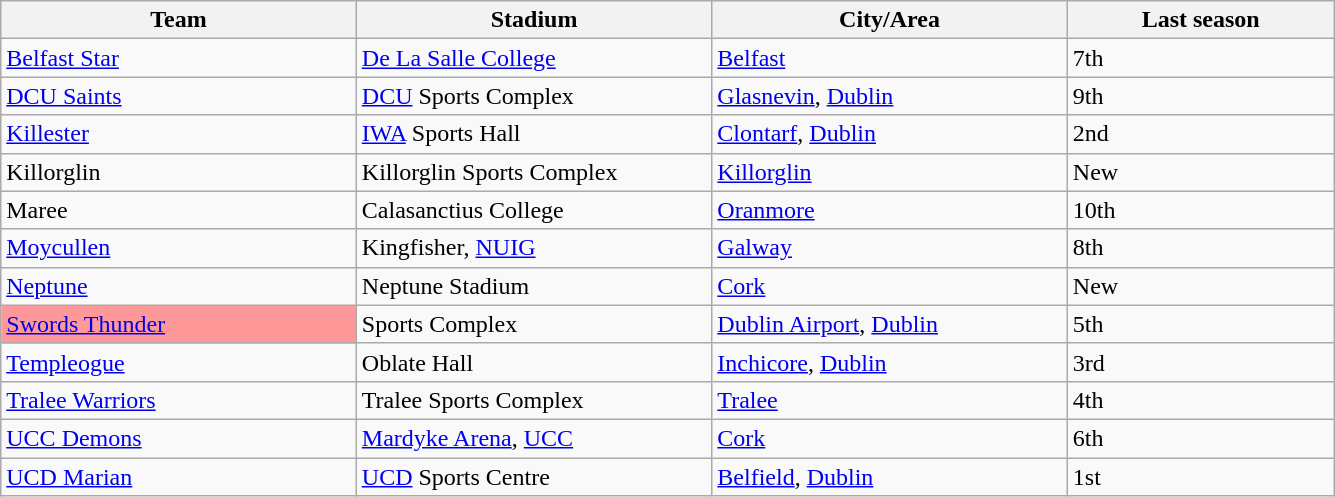<table class="wikitable">
<tr>
<th width=20%>Team</th>
<th width=20%>Stadium</th>
<th width=20%>City/Area</th>
<th width=15%>Last season</th>
</tr>
<tr>
<td><a href='#'>Belfast Star</a></td>
<td><a href='#'>De La Salle College</a></td>
<td><a href='#'>Belfast</a></td>
<td>7th</td>
</tr>
<tr>
<td><a href='#'>DCU Saints</a></td>
<td><a href='#'>DCU</a> Sports Complex</td>
<td><a href='#'>Glasnevin</a>, <a href='#'>Dublin</a></td>
<td>9th</td>
</tr>
<tr>
<td><a href='#'>Killester</a></td>
<td><a href='#'>IWA</a> Sports Hall</td>
<td><a href='#'>Clontarf</a>, <a href='#'>Dublin</a></td>
<td>2nd</td>
</tr>
<tr>
<td>Killorglin</td>
<td>Killorglin Sports Complex</td>
<td><a href='#'>Killorglin</a></td>
<td>New</td>
</tr>
<tr>
<td>Maree</td>
<td>Calasanctius College</td>
<td><a href='#'>Oranmore</a></td>
<td>10th</td>
</tr>
<tr>
<td><a href='#'>Moycullen</a></td>
<td>Kingfisher, <a href='#'>NUIG</a></td>
<td><a href='#'>Galway</a></td>
<td>8th</td>
</tr>
<tr>
<td><a href='#'>Neptune</a></td>
<td>Neptune Stadium</td>
<td><a href='#'>Cork</a></td>
<td>New</td>
</tr>
<tr>
<td style="background:#ff9999;"><a href='#'>Swords Thunder</a></td>
<td> Sports Complex</td>
<td><a href='#'>Dublin Airport</a>, <a href='#'>Dublin</a></td>
<td>5th</td>
</tr>
<tr>
<td><a href='#'>Templeogue</a></td>
<td>Oblate Hall</td>
<td><a href='#'>Inchicore</a>, <a href='#'>Dublin</a></td>
<td>3rd</td>
</tr>
<tr>
<td><a href='#'>Tralee Warriors</a></td>
<td>Tralee Sports Complex</td>
<td><a href='#'>Tralee</a></td>
<td>4th</td>
</tr>
<tr>
<td><a href='#'>UCC Demons</a></td>
<td><a href='#'>Mardyke Arena</a>, <a href='#'>UCC</a></td>
<td><a href='#'>Cork</a></td>
<td>6th</td>
</tr>
<tr>
<td><a href='#'>UCD Marian</a></td>
<td><a href='#'>UCD</a> Sports Centre</td>
<td><a href='#'>Belfield</a>, <a href='#'>Dublin</a></td>
<td>1st</td>
</tr>
</table>
